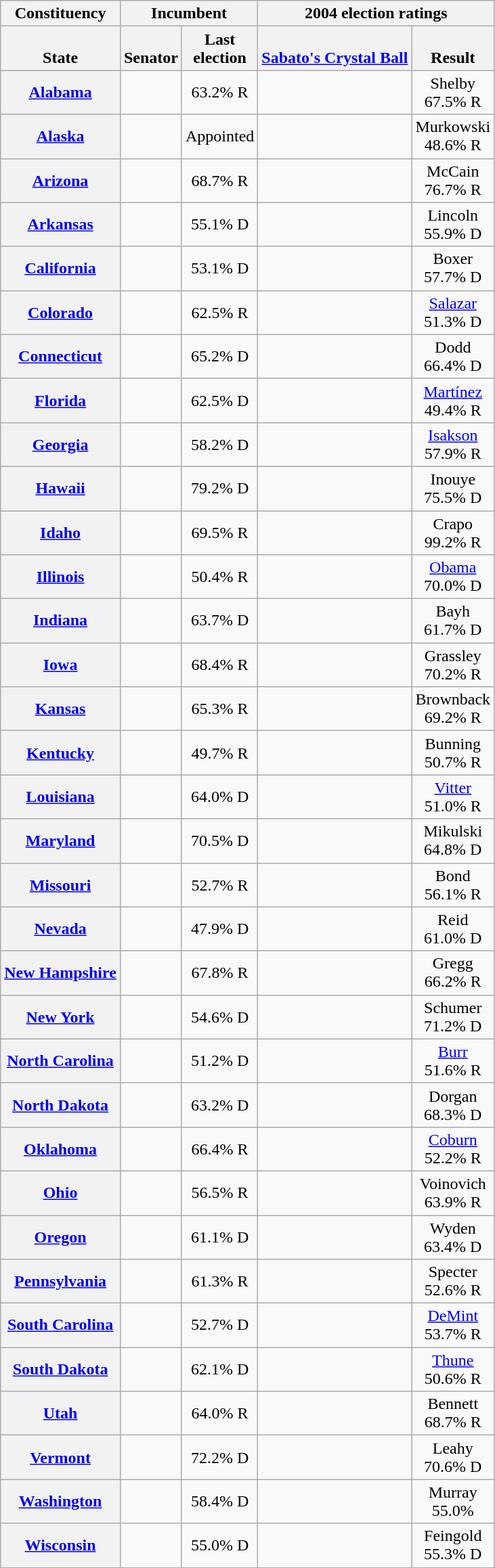<table class="wikitable sortable" style="text-align:center">
<tr style="vertical-align:bottom">
<th colspan=1>Constituency</th>
<th colspan=2>Incumbent</th>
<th colspan="9">2004 election ratings</th>
</tr>
<tr style="vertical-align:bottom">
<th>State</th>
<th>Senator</th>
<th data-sort-type="number">Last<br>election</th>
<th align=left><a href='#'>Sabato's Crystal Ball</a><br></th>
<th>Result</th>
</tr>
<tr>
<th><a href='#'>Alabama</a></th>
<td></td>
<td>63.2% R</td>
<td></td>
<td>Shelby<br>67.5% R</td>
</tr>
<tr>
<th><a href='#'>Alaska</a></th>
<td></td>
<td>Appointed<br></td>
<td></td>
<td>Murkowski<br>48.6% R</td>
</tr>
<tr>
<th><a href='#'>Arizona</a></th>
<td></td>
<td>68.7% R</td>
<td></td>
<td>McCain<br>76.7% R</td>
</tr>
<tr>
<th><a href='#'>Arkansas</a></th>
<td></td>
<td>55.1% D</td>
<td></td>
<td>Lincoln<br> 55.9% D</td>
</tr>
<tr>
<th><a href='#'>California</a></th>
<td></td>
<td>53.1% D</td>
<td></td>
<td>Boxer<br> 57.7% D</td>
</tr>
<tr>
<th><a href='#'>Colorado</a></th>
<td><br></td>
<td>62.5% R</td>
<td></td>
<td><a href='#'>Salazar</a><br>51.3% D<br></td>
</tr>
<tr>
<th><a href='#'>Connecticut</a></th>
<td></td>
<td>65.2% D</td>
<td></td>
<td>Dodd<br>66.4% D</td>
</tr>
<tr>
<th><a href='#'>Florida</a></th>
<td><br></td>
<td>62.5% D</td>
<td></td>
<td><a href='#'>Martínez</a><br>49.4% R<br></td>
</tr>
<tr>
<th><a href='#'>Georgia</a></th>
<td><br></td>
<td>58.2% D<br></td>
<td></td>
<td><a href='#'>Isakson</a><br>57.9% R<br></td>
</tr>
<tr>
<th><a href='#'>Hawaii</a></th>
<td></td>
<td>79.2% D<br></td>
<td></td>
<td>Inouye<br>75.5% D</td>
</tr>
<tr>
<th><a href='#'>Idaho</a></th>
<td></td>
<td>69.5% R</td>
<td></td>
<td>Crapo<br>99.2% R</td>
</tr>
<tr>
<th><a href='#'>Illinois</a></th>
<td><br></td>
<td>50.4% R</td>
<td></td>
<td><a href='#'>Obama</a><br> 70.0% D<br></td>
</tr>
<tr>
<th><a href='#'>Indiana</a></th>
<td></td>
<td>63.7% D</td>
<td></td>
<td>Bayh<br> 61.7% D</td>
</tr>
<tr>
<th><a href='#'>Iowa</a></th>
<td></td>
<td>68.4% R</td>
<td></td>
<td>Grassley<br>70.2% R</td>
</tr>
<tr>
<th><a href='#'>Kansas</a></th>
<td></td>
<td>65.3% R</td>
<td></td>
<td>Brownback<br>69.2% R</td>
</tr>
<tr>
<th><a href='#'>Kentucky</a></th>
<td></td>
<td>49.7% R</td>
<td></td>
<td>Bunning<br> 50.7% R</td>
</tr>
<tr>
<th><a href='#'>Louisiana</a></th>
<td><br></td>
<td>64.0% D</td>
<td></td>
<td><a href='#'>Vitter</a><br>51.0% R <br></td>
</tr>
<tr>
<th><a href='#'>Maryland</a></th>
<td></td>
<td>70.5% D</td>
<td></td>
<td>Mikulski<br> 64.8% D</td>
</tr>
<tr>
<th><a href='#'>Missouri</a></th>
<td></td>
<td>52.7% R</td>
<td></td>
<td>Bond<br>56.1% R</td>
</tr>
<tr>
<th><a href='#'>Nevada</a></th>
<td></td>
<td>47.9% D</td>
<td></td>
<td>Reid<br>61.0% D</td>
</tr>
<tr>
<th><a href='#'>New Hampshire</a></th>
<td></td>
<td>67.8% R</td>
<td></td>
<td>Gregg<br> 66.2% R</td>
</tr>
<tr>
<th><a href='#'>New York</a></th>
<td></td>
<td>54.6% D</td>
<td></td>
<td>Schumer<br>71.2% D</td>
</tr>
<tr>
<th><a href='#'>North Carolina</a></th>
<td><br></td>
<td>51.2% D</td>
<td></td>
<td><a href='#'>Burr</a><br>51.6% R<br></td>
</tr>
<tr>
<th><a href='#'>North Dakota</a></th>
<td></td>
<td>63.2% D</td>
<td></td>
<td>Dorgan<br> 68.3% D</td>
</tr>
<tr>
<th><a href='#'>Oklahoma</a></th>
<td><br></td>
<td>66.4% R</td>
<td></td>
<td><a href='#'>Coburn</a><br>52.2% R</td>
</tr>
<tr>
<th><a href='#'>Ohio</a></th>
<td></td>
<td>56.5% R</td>
<td></td>
<td>Voinovich<br>63.9% R</td>
</tr>
<tr>
<th><a href='#'>Oregon</a></th>
<td></td>
<td>61.1% D</td>
<td></td>
<td>Wyden<br>63.4% D</td>
</tr>
<tr>
<th><a href='#'>Pennsylvania</a></th>
<td></td>
<td>61.3% R</td>
<td></td>
<td>Specter<br>52.6% R</td>
</tr>
<tr>
<th><a href='#'>South Carolina</a></th>
<td><br></td>
<td>52.7% D</td>
<td></td>
<td><a href='#'>DeMint</a><br>53.7% R<br></td>
</tr>
<tr>
<th><a href='#'>South Dakota</a></th>
<td></td>
<td>62.1% D</td>
<td></td>
<td><a href='#'>Thune</a><br>50.6% R<br></td>
</tr>
<tr>
<th><a href='#'>Utah</a></th>
<td></td>
<td>64.0% R</td>
<td></td>
<td>Bennett<br>68.7% R</td>
</tr>
<tr>
<th><a href='#'>Vermont</a></th>
<td></td>
<td>72.2% D</td>
<td></td>
<td>Leahy<br>70.6% D</td>
</tr>
<tr>
<th><a href='#'>Washington</a></th>
<td></td>
<td>58.4% D</td>
<td></td>
<td>Murray<br>55.0%</td>
</tr>
<tr>
<th><a href='#'>Wisconsin</a></th>
<td></td>
<td>55.0% D</td>
<td></td>
<td>Feingold<br> 55.3% D</td>
</tr>
<tr>
</tr>
</table>
